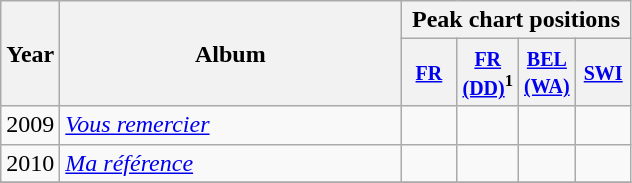<table class="wikitable">
<tr>
<th align="center" rowspan="2">Year</th>
<th align="center" rowspan="2" width="220">Album</th>
<th align="center" colspan="4">Peak chart positions</th>
</tr>
<tr ----->
<th width="30"><small><a href='#'>FR</a></small></th>
<th width="30"><small><a href='#'>FR (DD)</a><sup>1</sup></small></th>
<th width="30"><small><a href='#'>BEL (WA)</a></small></th>
<th width="30"><small><a href='#'>SWI</a></small></th>
</tr>
<tr ----->
<td align="center">2009</td>
<td><em><a href='#'>Vous remercier</a></em></td>
<td></td>
<td></td>
<td></td>
<td></td>
</tr>
<tr ----->
<td align="center">2010</td>
<td><em><a href='#'>Ma référence</a></em></td>
<td></td>
<td></td>
<td></td>
<td></td>
</tr>
<tr ----->
</tr>
</table>
